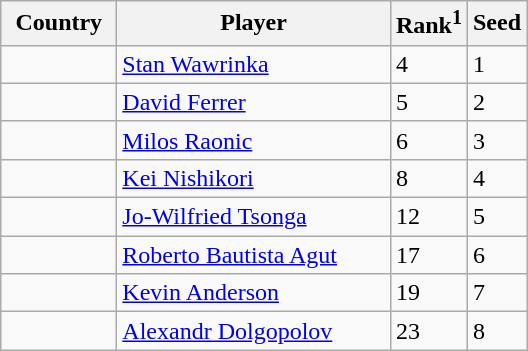<table class="sortable wikitable">
<tr>
<th width="70">Country</th>
<th width="175">Player</th>
<th>Rank<sup>1</sup></th>
<th>Seed</th>
</tr>
<tr>
<td></td>
<td><a href='#'>Stan Wawrinka</a></td>
<td>4</td>
<td>1</td>
</tr>
<tr>
<td></td>
<td><a href='#'>David Ferrer</a></td>
<td>5</td>
<td>2</td>
</tr>
<tr>
<td></td>
<td><a href='#'>Milos Raonic</a></td>
<td>6</td>
<td>3</td>
</tr>
<tr>
<td></td>
<td><a href='#'>Kei Nishikori</a></td>
<td>8</td>
<td>4</td>
</tr>
<tr>
<td></td>
<td><a href='#'>Jo-Wilfried Tsonga</a></td>
<td>12</td>
<td>5</td>
</tr>
<tr>
<td></td>
<td><a href='#'>Roberto Bautista Agut</a></td>
<td>17</td>
<td>6</td>
</tr>
<tr>
<td></td>
<td><a href='#'>Kevin Anderson</a></td>
<td>19</td>
<td>7</td>
</tr>
<tr>
<td></td>
<td><a href='#'>Alexandr Dolgopolov</a></td>
<td>23</td>
<td>8</td>
</tr>
</table>
